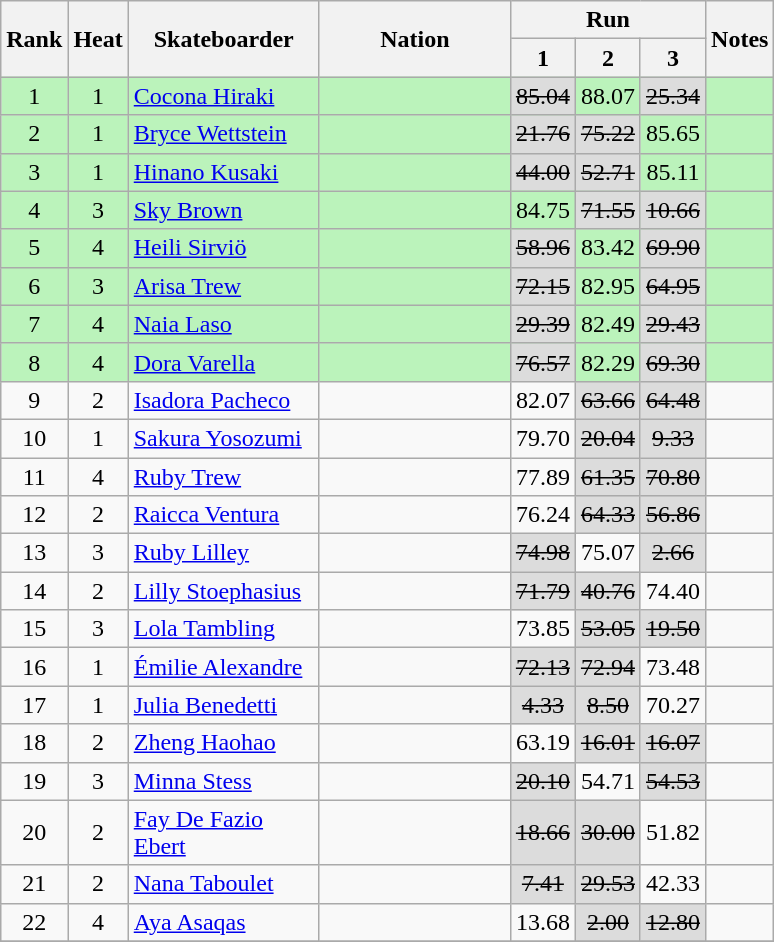<table class="wikitable sortable" style="text-align:center">
<tr>
<th rowspan="2" width="30">Rank</th>
<th rowspan="2" width="30">Heat</th>
<th rowspan="2" width="120">Skateboarder</th>
<th rowspan="2" width="120">Nation</th>
<th colspan="3">Run</th>
<th rowspan="2" width="30">Notes</th>
</tr>
<tr>
<th width="20">1</th>
<th width="20">2</th>
<th width="20">3</th>
</tr>
<tr bgcolor="bbf3bb">
<td>1</td>
<td>1</td>
<td align="left"><a href='#'>Cocona Hiraki</a></td>
<td align="left"></td>
<td bgcolor="gainsboro"><s>85.04</s></td>
<td>88.07</td>
<td bgcolor="gainsboro"><s>25.34</s></td>
<td></td>
</tr>
<tr bgcolor="bbf3bb">
<td>2</td>
<td>1</td>
<td align="left"><a href='#'>Bryce Wettstein</a></td>
<td align="left"></td>
<td bgcolor="gainsboro"><s>21.76</s></td>
<td bgcolor="gainsboro"><s>75.22</s></td>
<td>85.65</td>
<td></td>
</tr>
<tr bgcolor="bbf3bb">
<td>3</td>
<td>1</td>
<td align="left"><a href='#'>Hinano Kusaki</a></td>
<td align="left"></td>
<td bgcolor="gainsboro"><s>44.00</s></td>
<td bgcolor="gainsboro"><s>52.71</s></td>
<td>85.11</td>
<td></td>
</tr>
<tr bgcolor="bbf3bb">
<td>4</td>
<td>3</td>
<td align="left"><a href='#'>Sky Brown</a></td>
<td align="left"></td>
<td>84.75</td>
<td bgcolor="gainsboro"><s>71.55</s></td>
<td bgcolor="gainsboro"><s>10.66</s></td>
<td></td>
</tr>
<tr bgcolor="bbf3bb">
<td>5</td>
<td>4</td>
<td align="left"><a href='#'>Heili Sirviö</a></td>
<td align="left"></td>
<td bgcolor="gainsboro"><s>58.96</s></td>
<td>83.42</td>
<td bgcolor="gainsboro"><s>69.90</s></td>
<td></td>
</tr>
<tr bgcolor="bbf3bb">
<td>6</td>
<td>3</td>
<td align="left"><a href='#'>Arisa Trew</a></td>
<td align="left"></td>
<td bgcolor="gainsboro"><s>72.15</s></td>
<td>82.95</td>
<td bgcolor="gainsboro"><s>64.95</s></td>
<td></td>
</tr>
<tr bgcolor="bbf3bb">
<td>7</td>
<td>4</td>
<td align="left"><a href='#'>Naia Laso</a></td>
<td align="left"></td>
<td bgcolor="gainsboro"><s>29.39</s></td>
<td>82.49</td>
<td bgcolor="gainsboro"><s>29.43</s></td>
<td></td>
</tr>
<tr bgcolor="bbf3bb">
<td>8</td>
<td>4</td>
<td align="left"><a href='#'>Dora Varella</a></td>
<td align="left"></td>
<td bgcolor="gainsboro"><s>76.57</s></td>
<td>82.29</td>
<td bgcolor="gainsboro"><s>69.30</s></td>
<td></td>
</tr>
<tr>
<td>9</td>
<td>2</td>
<td align="left"><a href='#'>Isadora Pacheco</a></td>
<td align="left"></td>
<td>82.07</td>
<td bgcolor="gainsboro"><s>63.66</s></td>
<td bgcolor="gainsboro"><s>64.48</s></td>
<td></td>
</tr>
<tr>
<td>10</td>
<td>1</td>
<td align="left"><a href='#'>Sakura Yosozumi</a></td>
<td align="left"></td>
<td>79.70</td>
<td bgcolor="gainsboro"><s>20.04</s></td>
<td bgcolor="gainsboro"><s>9.33</s></td>
<td></td>
</tr>
<tr>
<td>11</td>
<td>4</td>
<td align="left"><a href='#'>Ruby Trew</a></td>
<td align="left"></td>
<td>77.89</td>
<td bgcolor="gainsboro"><s>61.35</s></td>
<td bgcolor="gainsboro"><s>70.80</s></td>
<td></td>
</tr>
<tr>
<td>12</td>
<td>2</td>
<td align="left"><a href='#'>Raicca Ventura</a></td>
<td align="left"></td>
<td>76.24</td>
<td bgcolor="gainsboro"><s>64.33</s></td>
<td bgcolor="gainsboro"><s>56.86</s></td>
<td></td>
</tr>
<tr>
<td>13</td>
<td>3</td>
<td align="left"><a href='#'>Ruby Lilley</a></td>
<td align="left"></td>
<td bgcolor="gainsboro"><s>74.98</s></td>
<td>75.07</td>
<td bgcolor="gainsboro"><s>2.66</s></td>
<td></td>
</tr>
<tr>
<td>14</td>
<td>2</td>
<td align="left"><a href='#'>Lilly Stoephasius</a></td>
<td align="left"></td>
<td bgcolor="gainsboro"><s>71.79</s></td>
<td bgcolor="gainsboro"><s>40.76</s></td>
<td>74.40</td>
<td></td>
</tr>
<tr>
<td>15</td>
<td>3</td>
<td align="left"><a href='#'>Lola Tambling</a></td>
<td align="left"></td>
<td>73.85</td>
<td bgcolor="gainsboro"><s>53.05</s></td>
<td bgcolor="gainsboro"><s>19.50</s></td>
<td></td>
</tr>
<tr>
<td>16</td>
<td>1</td>
<td align="left"><a href='#'>Émilie Alexandre</a></td>
<td align="left"></td>
<td bgcolor="gainsboro"><s>72.13</s></td>
<td bgcolor="gainsboro"><s>72.94</s></td>
<td>73.48</td>
<td></td>
</tr>
<tr>
<td>17</td>
<td>1</td>
<td align="left"><a href='#'>Julia Benedetti</a></td>
<td align="left"></td>
<td bgcolor="gainsboro"><s>4.33</s></td>
<td bgcolor="gainsboro"><s>8.50</s></td>
<td>70.27</td>
<td></td>
</tr>
<tr>
<td>18</td>
<td>2</td>
<td align="left"><a href='#'>Zheng Haohao</a></td>
<td align="left"></td>
<td>63.19</td>
<td bgcolor="gainsboro"><s>16.01</s></td>
<td bgcolor="gainsboro"><s>16.07</s></td>
<td></td>
</tr>
<tr>
<td>19</td>
<td>3</td>
<td align="left"><a href='#'>Minna Stess</a></td>
<td align="left"></td>
<td bgcolor="gainsboro"><s>20.10</s></td>
<td>54.71</td>
<td bgcolor="gainsboro"><s>54.53</s></td>
<td></td>
</tr>
<tr>
<td>20</td>
<td>2</td>
<td align="left"><a href='#'>Fay De Fazio Ebert</a></td>
<td align="left"></td>
<td bgcolor="gainsboro"><s>18.66</s></td>
<td bgcolor="gainsboro"><s>30.00</s></td>
<td>51.82</td>
<td></td>
</tr>
<tr>
<td>21</td>
<td>2</td>
<td align="left"><a href='#'>Nana Taboulet</a></td>
<td align="left"></td>
<td bgcolor="gainsboro"><s>7.41</s></td>
<td bgcolor="gainsboro"><s>29.53</s></td>
<td>42.33</td>
<td></td>
</tr>
<tr>
<td>22</td>
<td>4</td>
<td align="left"><a href='#'>Aya Asaqas</a></td>
<td align="left"></td>
<td>13.68</td>
<td bgcolor="gainsboro"><s>2.00</s></td>
<td bgcolor="gainsboro"><s>12.80</s></td>
<td></td>
</tr>
<tr>
</tr>
</table>
